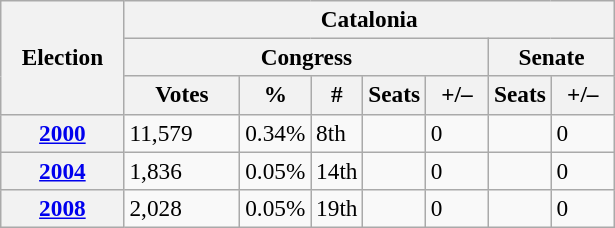<table class="wikitable" style="font-size:97%; text-align:left;">
<tr>
<th rowspan="3" width="75">Election</th>
<th colspan="7">Catalonia</th>
</tr>
<tr>
<th colspan="5">Congress</th>
<th colspan="2">Senate</th>
</tr>
<tr>
<th width="70">Votes</th>
<th width="35">%</th>
<th width="25">#</th>
<th>Seats</th>
<th width="35">+/–</th>
<th>Seats</th>
<th width="35">+/–</th>
</tr>
<tr>
<th><a href='#'>2000</a></th>
<td>11,579</td>
<td>0.34%</td>
<td>8th</td>
<td></td>
<td>0</td>
<td></td>
<td>0</td>
</tr>
<tr>
<th><a href='#'>2004</a></th>
<td>1,836</td>
<td>0.05%</td>
<td>14th</td>
<td></td>
<td>0</td>
<td></td>
<td>0</td>
</tr>
<tr>
<th><a href='#'>2008</a></th>
<td>2,028</td>
<td>0.05%</td>
<td>19th</td>
<td></td>
<td>0</td>
<td></td>
<td>0</td>
</tr>
</table>
